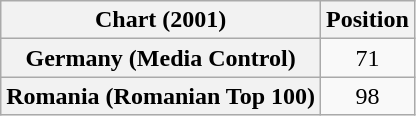<table class="wikitable plainrowheaders" style="text-align:center">
<tr>
<th>Chart (2001)</th>
<th>Position</th>
</tr>
<tr>
<th scope="row">Germany (Media Control)</th>
<td>71</td>
</tr>
<tr>
<th scope="row">Romania (Romanian Top 100)</th>
<td>98</td>
</tr>
</table>
